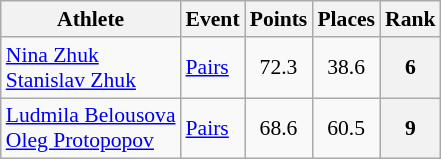<table class="wikitable" style="font-size:90%">
<tr>
<th>Athlete</th>
<th>Event</th>
<th>Points</th>
<th>Places</th>
<th>Rank</th>
</tr>
<tr>
<td><a href='#'>Nina Zhuk</a><br><a href='#'>Stanislav Zhuk</a></td>
<td><a href='#'>Pairs</a></td>
<td align="center">72.3</td>
<td align="center">38.6</td>
<th align="center">6</th>
</tr>
<tr>
<td><a href='#'>Ludmila Belousova</a><br><a href='#'>Oleg Protopopov</a></td>
<td><a href='#'>Pairs</a></td>
<td align="center">68.6</td>
<td align="center">60.5</td>
<th align="center">9</th>
</tr>
</table>
